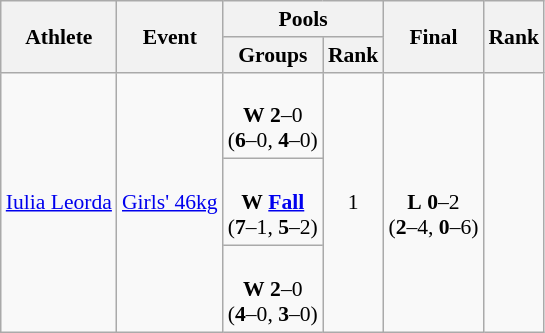<table class="wikitable" style="text-align:left; font-size:90%">
<tr>
<th rowspan="2">Athlete</th>
<th rowspan="2">Event</th>
<th colspan="2">Pools</th>
<th rowspan="2">Final</th>
<th rowspan="2">Rank</th>
</tr>
<tr>
<th>Groups</th>
<th>Rank</th>
</tr>
<tr>
<td rowspan="3"><a href='#'>Iulia Leorda</a></td>
<td rowspan="3"><a href='#'>Girls' 46kg</a></td>
<td align=center><br><strong>W</strong> <strong>2</strong>–0<br>(<strong>6</strong>–0, <strong>4</strong>–0)</td>
<td rowspan="3" align=center>1</td>
<td align=center rowspan=3><br><strong>L</strong> <strong>0</strong>–2<br>(<strong>2</strong>–4, <strong>0</strong>–6)</td>
<td rowspan="3" align="center"></td>
</tr>
<tr>
<td align=center><br><strong>W</strong> <strong><a href='#'>Fall</a></strong><br>(<strong>7</strong>–1, <strong>5</strong>–2)</td>
</tr>
<tr>
<td align=center><br><strong>W</strong> <strong>2</strong>–0<br>(<strong>4</strong>–0, <strong>3</strong>–0)</td>
</tr>
</table>
